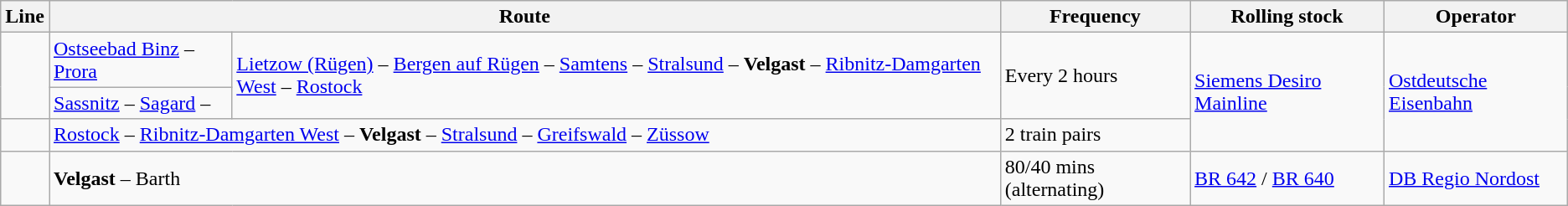<table class="wikitable">
<tr>
<th>Line</th>
<th colspan="3">Route</th>
<th>Frequency</th>
<th>Rolling stock</th>
<th>Operator</th>
</tr>
<tr>
<td rowspan="2"></td>
<td><a href='#'>Ostseebad Binz</a> – <a href='#'>Prora</a></td>
<td colspan="2" rowspan="2"><a href='#'>Lietzow (Rügen)</a> – <a href='#'>Bergen auf Rügen</a> – <a href='#'>Samtens</a> – <a href='#'>Stralsund</a> – <strong>Velgast</strong> – <a href='#'>Ribnitz-Damgarten West</a> – <a href='#'>Rostock</a></td>
<td rowspan="2">Every 2 hours</td>
<td rowspan="3"><a href='#'>Siemens Desiro Mainline</a></td>
<td rowspan="3"><a href='#'>Ostdeutsche Eisenbahn</a></td>
</tr>
<tr>
<td><a href='#'>Sassnitz</a> – <a href='#'>Sagard</a> –</td>
</tr>
<tr>
<td></td>
<td colspan="3"><a href='#'>Rostock</a> – <a href='#'>Ribnitz-Damgarten West</a> – <strong>Velgast</strong> – <a href='#'>Stralsund</a> – <a href='#'>Greifswald</a> – <a href='#'>Züssow</a></td>
<td>2 train pairs</td>
</tr>
<tr>
<td></td>
<td colspan="3"><strong>Velgast</strong> – Barth</td>
<td>80/40 mins (alternating)</td>
<td><a href='#'>BR 642</a> / <a href='#'>BR 640</a></td>
<td><a href='#'>DB Regio Nordost</a></td>
</tr>
</table>
